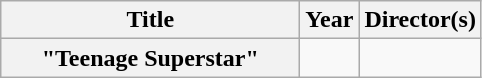<table class="wikitable plainrowheaders" style="text-align:center;" border="1">
<tr>
<th scope="col" style="width:12em;">Title</th>
<th scope="col">Year</th>
<th scope="col">Director(s)</th>
</tr>
<tr>
<th scope="row">"Teenage Superstar"</th>
<td rowspan="3"></td>
<td></td>
</tr>
</table>
